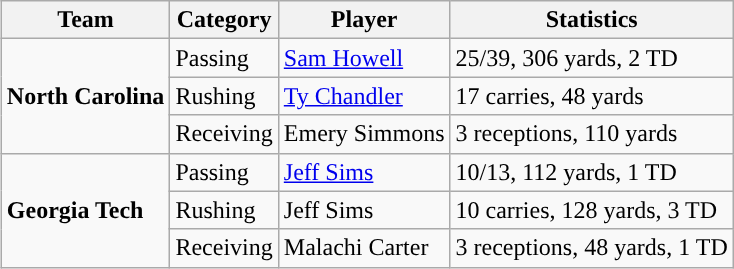<table class="wikitable" style="float: right;">
<tr>
<th>Team</th>
<th>Category</th>
<th>Player</th>
<th>Statistics</th>
</tr>
<tr>
<td rowspan=3><strong>North Carolina</strong></td>
<td>Passing</td>
<td><a href='#'>Sam Howell</a></td>
<td>25/39, 306 yards, 2 TD</td>
</tr>
<tr>
<td>Rushing</td>
<td><a href='#'>Ty Chandler</a></td>
<td>17 carries, 48 yards</td>
</tr>
<tr>
<td>Receiving</td>
<td>Emery Simmons</td>
<td>3 receptions, 110 yards</td>
</tr>
<tr>
<td rowspan=3><strong>Georgia Tech</strong></td>
<td>Passing</td>
<td><a href='#'>Jeff Sims</a></td>
<td>10/13, 112 yards, 1 TD</td>
</tr>
<tr>
<td>Rushing</td>
<td>Jeff Sims</td>
<td>10 carries, 128 yards, 3 TD</td>
</tr>
<tr>
<td>Receiving</td>
<td>Malachi Carter</td>
<td>3 receptions, 48 yards, 1 TD</td>
</tr>
</table>
